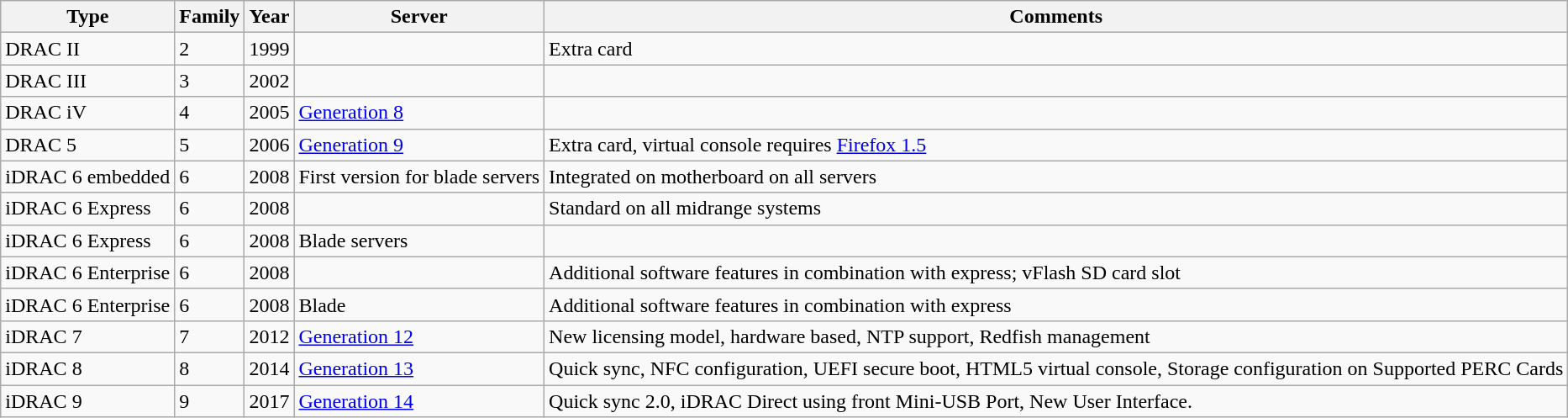<table class="wikitable collapsible" style="clear:both;">
<tr>
<th>Type</th>
<th>Family</th>
<th>Year</th>
<th>Server</th>
<th>Comments</th>
</tr>
<tr>
<td>DRAC II</td>
<td>2</td>
<td>1999</td>
<td></td>
<td>Extra card</td>
</tr>
<tr>
<td>DRAC III</td>
<td>3</td>
<td>2002</td>
<td></td>
<td></td>
</tr>
<tr>
<td>DRAC iV</td>
<td>4</td>
<td>2005</td>
<td><a href='#'>Generation 8</a></td>
<td></td>
</tr>
<tr>
<td>DRAC 5</td>
<td>5</td>
<td>2006</td>
<td><a href='#'>Generation 9</a></td>
<td>Extra card, virtual console requires <a href='#'>Firefox 1.5</a></td>
</tr>
<tr>
<td>iDRAC 6 embedded</td>
<td>6</td>
<td>2008</td>
<td>First version for blade servers</td>
<td>Integrated on motherboard on all servers</td>
</tr>
<tr>
<td>iDRAC 6 Express</td>
<td>6</td>
<td>2008</td>
<td></td>
<td>Standard on all midrange systems</td>
</tr>
<tr>
<td>iDRAC 6 Express</td>
<td>6</td>
<td>2008</td>
<td>Blade servers</td>
<td></td>
</tr>
<tr>
<td>iDRAC 6 Enterprise</td>
<td>6</td>
<td>2008</td>
<td></td>
<td>Additional software features in combination with express; vFlash SD card slot</td>
</tr>
<tr>
<td>iDRAC 6 Enterprise</td>
<td>6</td>
<td>2008</td>
<td>Blade</td>
<td>Additional software features in combination with express</td>
</tr>
<tr>
<td>iDRAC 7</td>
<td>7</td>
<td>2012</td>
<td><a href='#'>Generation 12</a></td>
<td>New licensing model, hardware based, NTP support, Redfish management</td>
</tr>
<tr>
<td>iDRAC 8</td>
<td>8</td>
<td>2014</td>
<td><a href='#'>Generation 13</a></td>
<td>Quick sync, NFC configuration, UEFI secure boot, HTML5 virtual console, Storage configuration on Supported PERC Cards</td>
</tr>
<tr>
<td>iDRAC 9</td>
<td>9</td>
<td>2017</td>
<td><a href='#'>Generation 14</a></td>
<td>Quick sync 2.0, iDRAC Direct using front Mini-USB Port, New User Interface.</td>
</tr>
</table>
